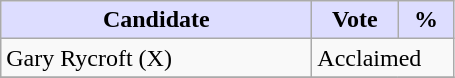<table class="wikitable">
<tr>
<th style="background:#ddf; width:200px;">Candidate</th>
<th style="background:#ddf; width:50px;">Vote</th>
<th style="background:#ddf; width:30px;">%</th>
</tr>
<tr>
<td>Gary Rycroft (X)</td>
<td colspan=2">Acclaimed</td>
</tr>
<tr>
</tr>
</table>
